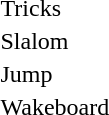<table>
<tr>
<td>Tricks<br></td>
<td></td>
<td></td>
<td></td>
</tr>
<tr>
<td>Slalom<br></td>
<td></td>
<td></td>
<td></td>
</tr>
<tr>
<td>Jump<br></td>
<td></td>
<td></td>
<td></td>
</tr>
<tr>
<td>Wakeboard<br></td>
<td></td>
<td></td>
<td></td>
</tr>
</table>
